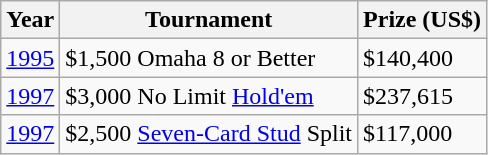<table class="wikitable">
<tr>
<th>Year</th>
<th>Tournament</th>
<th>Prize (US$)</th>
</tr>
<tr>
<td><a href='#'>1995</a></td>
<td>$1,500 Omaha 8 or Better</td>
<td>$140,400</td>
</tr>
<tr>
<td><a href='#'>1997</a></td>
<td>$3,000  No Limit <a href='#'>Hold'em</a></td>
<td>$237,615</td>
</tr>
<tr>
<td><a href='#'>1997</a></td>
<td>$2,500 <a href='#'>Seven-Card Stud</a> Split</td>
<td>$117,000</td>
</tr>
</table>
